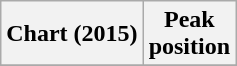<table class="wikitable plainrowheaders">
<tr>
<th>Chart (2015)</th>
<th>Peak<br>position</th>
</tr>
<tr>
</tr>
</table>
